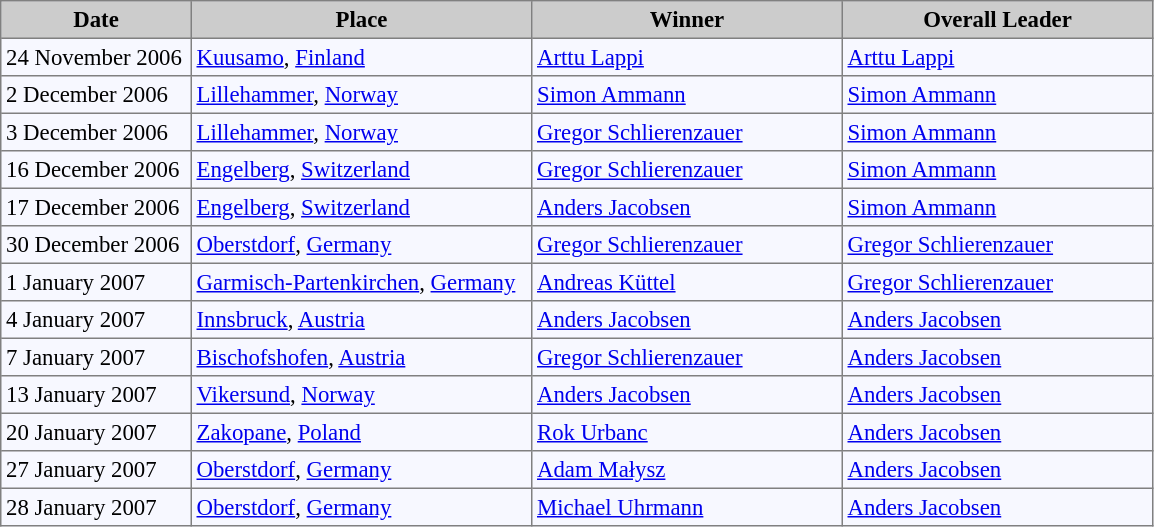<table bgcolor="#f7f8ff" cellpadding="3" cellspacing="0" border="1" style="font-size: 95%; border: gray solid 1px; border-collapse: collapse;">
<tr bgcolor="#CCCCCC">
<td align="center" width="120"><strong>Date</strong></td>
<td align="center" width="220"><strong>Place</strong></td>
<td align="center" width="200"><strong>Winner</strong></td>
<td align="center" width="200"><strong>Overall Leader</strong></td>
</tr>
<tr align="left">
<td>24 November 2006</td>
<td> <a href='#'>Kuusamo</a>, <a href='#'>Finland</a></td>
<td> <a href='#'>Arttu Lappi</a></td>
<td> <a href='#'>Arttu Lappi</a></td>
</tr>
<tr align="left">
<td>2 December 2006</td>
<td> <a href='#'>Lillehammer</a>, <a href='#'>Norway</a></td>
<td> <a href='#'>Simon Ammann</a></td>
<td> <a href='#'>Simon Ammann</a></td>
</tr>
<tr align="left">
<td>3 December 2006</td>
<td> <a href='#'>Lillehammer</a>, <a href='#'>Norway</a></td>
<td> <a href='#'>Gregor Schlierenzauer</a></td>
<td> <a href='#'>Simon Ammann</a></td>
</tr>
<tr align="left">
<td>16 December 2006</td>
<td> <a href='#'>Engelberg</a>, <a href='#'>Switzerland</a></td>
<td> <a href='#'>Gregor Schlierenzauer</a></td>
<td> <a href='#'>Simon Ammann</a></td>
</tr>
<tr align="left">
<td>17 December 2006</td>
<td> <a href='#'>Engelberg</a>, <a href='#'>Switzerland</a></td>
<td> <a href='#'>Anders Jacobsen</a></td>
<td> <a href='#'>Simon Ammann</a></td>
</tr>
<tr align="left">
<td>30 December 2006</td>
<td> <a href='#'>Oberstdorf</a>, <a href='#'>Germany</a></td>
<td> <a href='#'>Gregor Schlierenzauer</a></td>
<td> <a href='#'>Gregor Schlierenzauer</a></td>
</tr>
<tr align="left">
<td>1 January 2007</td>
<td> <a href='#'>Garmisch-Partenkirchen</a>, <a href='#'>Germany</a></td>
<td> <a href='#'>Andreas Küttel</a></td>
<td> <a href='#'>Gregor Schlierenzauer</a></td>
</tr>
<tr align="left">
<td>4 January 2007</td>
<td> <a href='#'>Innsbruck</a>, <a href='#'>Austria</a></td>
<td> <a href='#'>Anders Jacobsen</a></td>
<td> <a href='#'>Anders Jacobsen</a></td>
</tr>
<tr align="left">
<td>7 January 2007</td>
<td> <a href='#'>Bischofshofen</a>, <a href='#'>Austria</a></td>
<td> <a href='#'>Gregor Schlierenzauer</a></td>
<td> <a href='#'>Anders Jacobsen</a></td>
</tr>
<tr align="left">
<td>13 January 2007</td>
<td> <a href='#'>Vikersund</a>, <a href='#'>Norway</a></td>
<td> <a href='#'>Anders Jacobsen</a></td>
<td> <a href='#'>Anders Jacobsen</a></td>
</tr>
<tr align="left">
<td>20 January 2007</td>
<td> <a href='#'>Zakopane</a>, <a href='#'>Poland</a></td>
<td> <a href='#'>Rok Urbanc</a></td>
<td> <a href='#'>Anders Jacobsen</a></td>
</tr>
<tr align="left">
<td>27 January 2007</td>
<td> <a href='#'>Oberstdorf</a>, <a href='#'>Germany</a></td>
<td> <a href='#'>Adam Małysz</a></td>
<td> <a href='#'>Anders Jacobsen</a></td>
</tr>
<tr align="left">
<td>28 January 2007</td>
<td> <a href='#'>Oberstdorf</a>, <a href='#'>Germany</a></td>
<td> <a href='#'>Michael Uhrmann</a></td>
<td> <a href='#'>Anders Jacobsen</a></td>
</tr>
</table>
